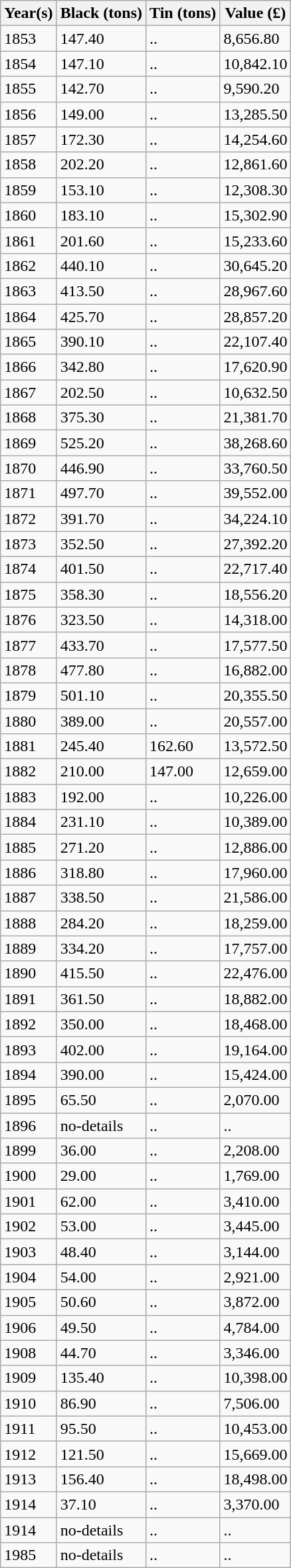<table class="wikitable sortable mw-collapsible mw-collapsed">
<tr>
<th>Year(s)</th>
<th>Black (tons)</th>
<th>Tin (tons)</th>
<th>Value (£)</th>
</tr>
<tr>
<td>1853</td>
<td>147.40</td>
<td>..</td>
<td>8,656.80</td>
</tr>
<tr>
<td>1854</td>
<td>147.10</td>
<td>..</td>
<td>10,842.10</td>
</tr>
<tr>
<td>1855</td>
<td>142.70</td>
<td>..</td>
<td>9,590.20</td>
</tr>
<tr>
<td>1856</td>
<td>149.00</td>
<td>..</td>
<td>13,285.50</td>
</tr>
<tr>
<td>1857</td>
<td>172.30</td>
<td>..</td>
<td>14,254.60</td>
</tr>
<tr>
<td>1858</td>
<td>202.20</td>
<td>..</td>
<td>12,861.60</td>
</tr>
<tr>
<td>1859</td>
<td>153.10</td>
<td>..</td>
<td>12,308.30</td>
</tr>
<tr>
<td>1860</td>
<td>183.10</td>
<td>..</td>
<td>15,302.90</td>
</tr>
<tr>
<td>1861</td>
<td>201.60</td>
<td>..</td>
<td>15,233.60</td>
</tr>
<tr>
<td>1862</td>
<td>440.10</td>
<td>..</td>
<td>30,645.20</td>
</tr>
<tr>
<td>1863</td>
<td>413.50</td>
<td>..</td>
<td>28,967.60</td>
</tr>
<tr>
<td>1864</td>
<td>425.70</td>
<td>..</td>
<td>28,857.20</td>
</tr>
<tr>
<td>1865</td>
<td>390.10</td>
<td>..</td>
<td>22,107.40</td>
</tr>
<tr>
<td>1866</td>
<td>342.80</td>
<td>..</td>
<td>17,620.90</td>
</tr>
<tr>
<td>1867</td>
<td>202.50</td>
<td>..</td>
<td>10,632.50</td>
</tr>
<tr>
<td>1868</td>
<td>375.30</td>
<td>..</td>
<td>21,381.70</td>
</tr>
<tr>
<td>1869</td>
<td>525.20</td>
<td>..</td>
<td>38,268.60</td>
</tr>
<tr>
<td>1870</td>
<td>446.90</td>
<td>..</td>
<td>33,760.50</td>
</tr>
<tr>
<td>1871</td>
<td>497.70</td>
<td>..</td>
<td>39,552.00</td>
</tr>
<tr>
<td>1872</td>
<td>391.70</td>
<td>..</td>
<td>34,224.10</td>
</tr>
<tr>
<td>1873</td>
<td>352.50</td>
<td>..</td>
<td>27,392.20</td>
</tr>
<tr>
<td>1874</td>
<td>401.50</td>
<td>..</td>
<td>22,717.40</td>
</tr>
<tr>
<td>1875</td>
<td>358.30</td>
<td>..</td>
<td>18,556.20</td>
</tr>
<tr>
<td>1876</td>
<td>323.50</td>
<td>..</td>
<td>14,318.00</td>
</tr>
<tr>
<td>1877</td>
<td>433.70</td>
<td>..</td>
<td>17,577.50</td>
</tr>
<tr>
<td>1878</td>
<td>477.80</td>
<td>..</td>
<td>16,882.00</td>
</tr>
<tr>
<td>1879</td>
<td>501.10</td>
<td>..</td>
<td>20,355.50</td>
</tr>
<tr>
<td>1880</td>
<td>389.00</td>
<td>..</td>
<td>20,557.00</td>
</tr>
<tr>
<td>1881</td>
<td>245.40</td>
<td>162.60</td>
<td>13,572.50</td>
</tr>
<tr>
<td>1882</td>
<td>210.00</td>
<td>147.00</td>
<td>12,659.00</td>
</tr>
<tr>
<td>1883</td>
<td>192.00</td>
<td>..</td>
<td>10,226.00</td>
</tr>
<tr>
<td>1884</td>
<td>231.10</td>
<td>..</td>
<td>10,389.00</td>
</tr>
<tr>
<td>1885</td>
<td>271.20</td>
<td>..</td>
<td>12,886.00</td>
</tr>
<tr>
<td>1886</td>
<td>318.80</td>
<td>..</td>
<td>17,960.00</td>
</tr>
<tr>
<td>1887</td>
<td>338.50</td>
<td>..</td>
<td>21,586.00</td>
</tr>
<tr>
<td>1888</td>
<td>284.20</td>
<td>..</td>
<td>18,259.00</td>
</tr>
<tr>
<td>1889</td>
<td>334.20</td>
<td>..</td>
<td>17,757.00</td>
</tr>
<tr>
<td>1890</td>
<td>415.50</td>
<td>..</td>
<td>22,476.00</td>
</tr>
<tr>
<td>1891</td>
<td>361.50</td>
<td>..</td>
<td>18,882.00</td>
</tr>
<tr>
<td>1892</td>
<td>350.00</td>
<td>..</td>
<td>18,468.00</td>
</tr>
<tr>
<td>1893</td>
<td>402.00</td>
<td>..</td>
<td>19,164.00</td>
</tr>
<tr>
<td>1894</td>
<td>390.00</td>
<td>..</td>
<td>15,424.00</td>
</tr>
<tr>
<td>1895</td>
<td>65.50</td>
<td>..</td>
<td>2,070.00</td>
</tr>
<tr>
<td>1896</td>
<td>no-details</td>
<td>..</td>
<td>..</td>
</tr>
<tr>
<td>1899</td>
<td>36.00</td>
<td>..</td>
<td>2,208.00</td>
</tr>
<tr>
<td>1900</td>
<td>29.00</td>
<td>..</td>
<td>1,769.00</td>
</tr>
<tr>
<td>1901</td>
<td>62.00</td>
<td>..</td>
<td>3,410.00</td>
</tr>
<tr>
<td>1902</td>
<td>53.00</td>
<td>..</td>
<td>3,445.00</td>
</tr>
<tr>
<td>1903</td>
<td>48.40</td>
<td>..</td>
<td>3,144.00</td>
</tr>
<tr>
<td>1904</td>
<td>54.00</td>
<td>..</td>
<td>2,921.00</td>
</tr>
<tr>
<td>1905</td>
<td>50.60</td>
<td>..</td>
<td>3,872.00</td>
</tr>
<tr>
<td>1906</td>
<td>49.50</td>
<td>..</td>
<td>4,784.00</td>
</tr>
<tr>
<td>1908</td>
<td>44.70</td>
<td>..</td>
<td>3,346.00</td>
</tr>
<tr>
<td>1909</td>
<td>135.40</td>
<td>..</td>
<td>10,398.00</td>
</tr>
<tr>
<td>1910</td>
<td>86.90</td>
<td>..</td>
<td>7,506.00</td>
</tr>
<tr>
<td>1911</td>
<td>95.50</td>
<td>..</td>
<td>10,453.00</td>
</tr>
<tr>
<td>1912</td>
<td>121.50</td>
<td>..</td>
<td>15,669.00</td>
</tr>
<tr>
<td>1913</td>
<td>156.40</td>
<td>..</td>
<td>18,498.00</td>
</tr>
<tr>
<td>1914</td>
<td>37.10</td>
<td>..</td>
<td>3,370.00</td>
</tr>
<tr>
<td>1914</td>
<td>no-details</td>
<td>..</td>
<td>..</td>
</tr>
<tr>
<td>1985</td>
<td>no-details</td>
<td>..</td>
<td>..</td>
</tr>
</table>
